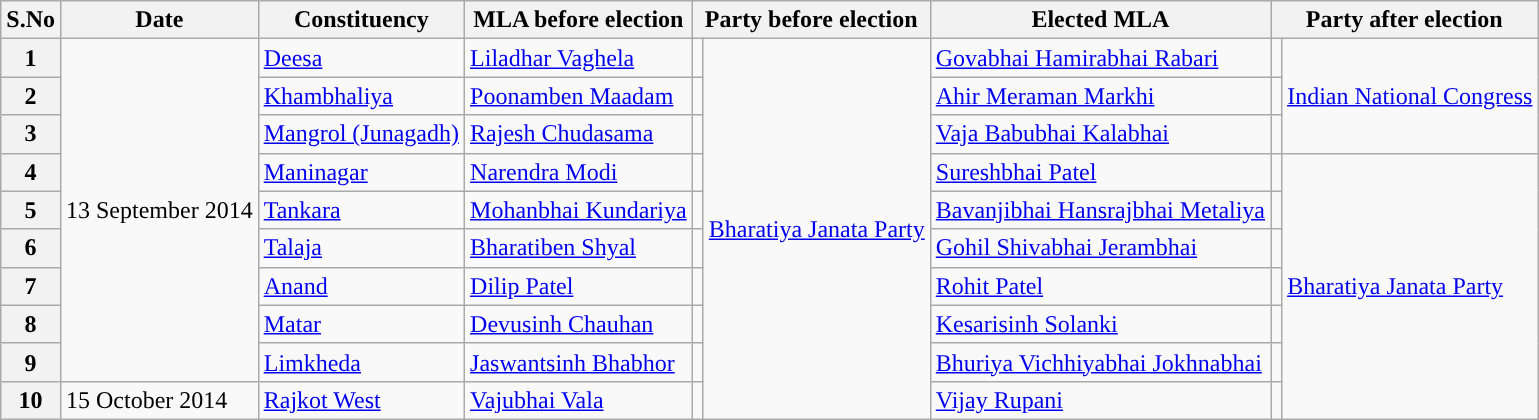<table class="wikitable sortable">
<tr>
<th>S.No</th>
<th>Date</th>
<th>Constituency</th>
<th>MLA before election</th>
<th colspan="2">Party before election</th>
<th>Elected MLA</th>
<th colspan="2">Party after election</th>
</tr>
<tr>
<th>1</th>
<td rowspan="9">13 September 2014</td>
<td><a href='#'>Deesa</a></td>
<td><a href='#'>Liladhar Vaghela</a></td>
<td></td>
<td rowspan="10"><a href='#'>Bharatiya Janata Party</a></td>
<td><a href='#'>Govabhai Hamirabhai Rabari</a></td>
<td></td>
<td rowspan="3"><a href='#'>Indian National Congress</a></td>
</tr>
<tr>
<th>2</th>
<td><a href='#'>Khambhaliya</a></td>
<td><a href='#'>Poonamben Maadam</a></td>
<td></td>
<td><a href='#'>Ahir Meraman Markhi</a></td>
<td></td>
</tr>
<tr>
<th>3</th>
<td><a href='#'>Mangrol (Junagadh)</a></td>
<td><a href='#'>Rajesh Chudasama</a></td>
<td></td>
<td><a href='#'>Vaja Babubhai Kalabhai</a></td>
<td></td>
</tr>
<tr>
<th>4</th>
<td><a href='#'>Maninagar</a></td>
<td><a href='#'>Narendra Modi</a></td>
<td></td>
<td><a href='#'>Sureshbhai Patel</a></td>
<td></td>
<td rowspan="7"><a href='#'>Bharatiya Janata Party</a></td>
</tr>
<tr>
<th>5</th>
<td><a href='#'>Tankara</a></td>
<td><a href='#'>Mohanbhai Kundariya</a></td>
<td></td>
<td><a href='#'>Bavanjibhai Hansrajbhai Metaliya</a></td>
<td></td>
</tr>
<tr>
<th>6</th>
<td><a href='#'>Talaja</a></td>
<td><a href='#'>Bharatiben Shyal</a></td>
<td></td>
<td><a href='#'>Gohil Shivabhai Jerambhai</a></td>
<td></td>
</tr>
<tr>
<th>7</th>
<td><a href='#'>Anand</a></td>
<td><a href='#'>Dilip Patel</a></td>
<td></td>
<td><a href='#'>Rohit Patel</a></td>
<td></td>
</tr>
<tr>
<th>8</th>
<td><a href='#'>Matar</a></td>
<td><a href='#'>Devusinh Chauhan</a></td>
<td></td>
<td><a href='#'>Kesarisinh Solanki</a></td>
<td></td>
</tr>
<tr>
<th>9</th>
<td><a href='#'>Limkheda</a></td>
<td><a href='#'>Jaswantsinh Bhabhor</a></td>
<td></td>
<td><a href='#'>Bhuriya Vichhiyabhai Jokhnabhai</a></td>
<td></td>
</tr>
<tr>
<th>10</th>
<td>15 October 2014</td>
<td><a href='#'>Rajkot West</a></td>
<td><a href='#'>Vajubhai Vala</a></td>
<td></td>
<td><a href='#'>Vijay Rupani</a></td>
<td></td>
</tr>
</table>
